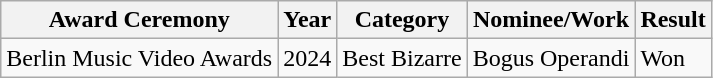<table class="wikitable">
<tr>
<th>Award Ceremony</th>
<th>Year</th>
<th>Category</th>
<th>Nominee/Work</th>
<th>Result</th>
</tr>
<tr>
<td>Berlin Music Video Awards</td>
<td>2024</td>
<td>Best Bizarre</td>
<td>Bogus Operandi</td>
<td>Won</td>
</tr>
</table>
